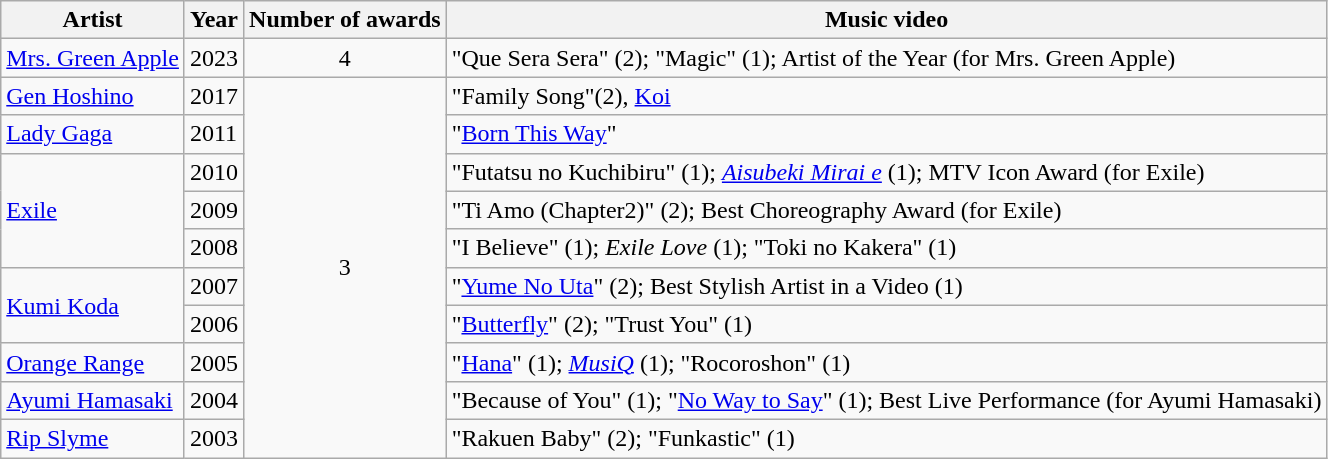<table class="wikitable">
<tr>
<th>Artist</th>
<th>Year</th>
<th>Number of awards</th>
<th>Music video</th>
</tr>
<tr>
<td><a href='#'>Mrs. Green Apple</a></td>
<td>2023</td>
<td style="text-align:center;">4</td>
<td>"Que Sera Sera" (2); "Magic" (1); Artist of the Year (for Mrs. Green Apple)</td>
</tr>
<tr>
<td><a href='#'>Gen Hoshino</a></td>
<td>2017</td>
<td rowspan="10" style="text-align:center;">3</td>
<td>"Family Song"(2), <a href='#'>Koi</a></td>
</tr>
<tr>
<td><a href='#'>Lady Gaga</a></td>
<td>2011</td>
<td>"<a href='#'>Born This Way</a>"</td>
</tr>
<tr>
<td rowspan="3"><a href='#'>Exile</a></td>
<td>2010</td>
<td>"Futatsu no Kuchibiru" (1); <em><a href='#'>Aisubeki Mirai e</a></em> (1); MTV Icon Award (for Exile)</td>
</tr>
<tr>
<td>2009</td>
<td>"Ti Amo (Chapter2)" (2); Best Choreography Award (for Exile)</td>
</tr>
<tr>
<td>2008</td>
<td>"I Believe" (1); <em>Exile Love</em> (1); "Toki no Kakera" (1)</td>
</tr>
<tr>
<td rowspan="2"><a href='#'>Kumi Koda</a></td>
<td>2007</td>
<td>"<a href='#'>Yume No Uta</a>" (2); Best Stylish Artist in a Video (1)</td>
</tr>
<tr>
<td>2006</td>
<td>"<a href='#'>Butterfly</a>" (2); "Trust You" (1)</td>
</tr>
<tr>
<td><a href='#'>Orange Range</a></td>
<td>2005</td>
<td>"<a href='#'>Hana</a>" (1); <em><a href='#'>MusiQ</a></em> (1); "Rocoroshon" (1)</td>
</tr>
<tr>
<td><a href='#'>Ayumi Hamasaki</a></td>
<td>2004</td>
<td>"Because of You" (1); "<a href='#'>No Way to Say</a>" (1); Best Live Performance (for Ayumi Hamasaki)</td>
</tr>
<tr>
<td><a href='#'>Rip Slyme</a></td>
<td>2003</td>
<td>"Rakuen Baby" (2); "Funkastic" (1)</td>
</tr>
</table>
